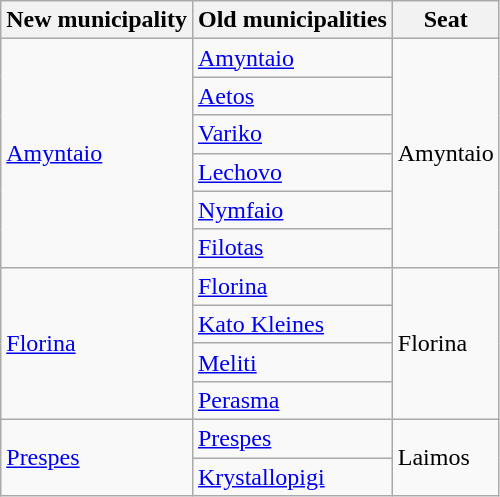<table class="wikitable">
<tr>
<th>New municipality</th>
<th>Old municipalities</th>
<th>Seat</th>
</tr>
<tr>
<td rowspan=6><a href='#'>Amyntaio</a></td>
<td><a href='#'>Amyntaio</a></td>
<td rowspan=6>Amyntaio</td>
</tr>
<tr>
<td><a href='#'>Aetos</a></td>
</tr>
<tr>
<td><a href='#'>Variko</a></td>
</tr>
<tr>
<td><a href='#'>Lechovo</a></td>
</tr>
<tr>
<td><a href='#'>Nymfaio</a></td>
</tr>
<tr>
<td><a href='#'>Filotas</a></td>
</tr>
<tr>
<td rowspan=4><a href='#'>Florina</a></td>
<td><a href='#'>Florina</a></td>
<td rowspan=4>Florina</td>
</tr>
<tr>
<td><a href='#'>Kato Kleines</a></td>
</tr>
<tr>
<td><a href='#'>Meliti</a></td>
</tr>
<tr>
<td><a href='#'>Perasma</a></td>
</tr>
<tr>
<td rowspan=2><a href='#'>Prespes</a></td>
<td><a href='#'>Prespes</a></td>
<td rowspan=2>Laimos</td>
</tr>
<tr>
<td><a href='#'>Krystallopigi</a></td>
</tr>
</table>
